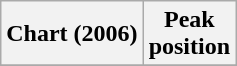<table class="wikitable plainrowheaders">
<tr>
<th>Chart (2006)</th>
<th>Peak<br>position</th>
</tr>
<tr>
</tr>
</table>
